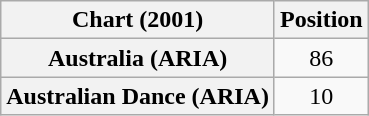<table class="wikitable plainrowheaders" style="text-align:center">
<tr>
<th>Chart (2001)</th>
<th>Position</th>
</tr>
<tr>
<th scope="row">Australia (ARIA)</th>
<td>86</td>
</tr>
<tr>
<th scope="row">Australian Dance (ARIA)</th>
<td>10</td>
</tr>
</table>
